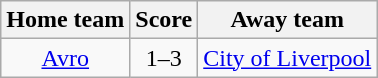<table class="wikitable" style="text-align: center">
<tr>
<th>Home team</th>
<th>Score</th>
<th>Away team</th>
</tr>
<tr>
<td><a href='#'>Avro</a></td>
<td>1–3</td>
<td><a href='#'>City of Liverpool</a></td>
</tr>
</table>
